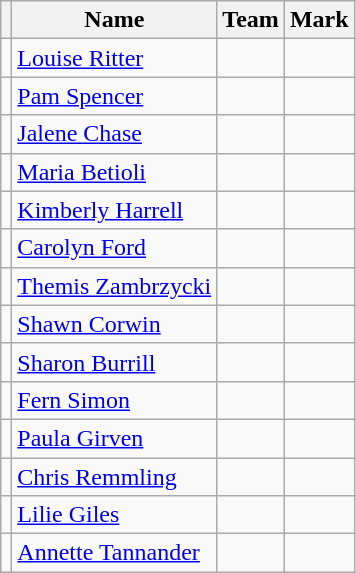<table class=wikitable>
<tr>
<th></th>
<th>Name</th>
<th>Team</th>
<th>Mark</th>
</tr>
<tr>
<td></td>
<td><a href='#'>Louise Ritter</a></td>
<td></td>
<td> </td>
</tr>
<tr>
<td></td>
<td><a href='#'>Pam Spencer</a></td>
<td></td>
<td></td>
</tr>
<tr>
<td></td>
<td><a href='#'>Jalene Chase</a></td>
<td></td>
<td></td>
</tr>
<tr>
<td></td>
<td><a href='#'>Maria Betioli</a></td>
<td></td>
<td></td>
</tr>
<tr>
<td></td>
<td><a href='#'>Kimberly Harrell</a></td>
<td></td>
<td></td>
</tr>
<tr>
<td></td>
<td><a href='#'>Carolyn Ford</a></td>
<td></td>
<td></td>
</tr>
<tr>
<td></td>
<td><a href='#'>Themis Zambrzycki</a></td>
<td></td>
<td></td>
</tr>
<tr>
<td></td>
<td><a href='#'>Shawn Corwin</a></td>
<td></td>
<td></td>
</tr>
<tr>
<td></td>
<td><a href='#'>Sharon Burrill</a></td>
<td></td>
<td></td>
</tr>
<tr>
<td></td>
<td><a href='#'>Fern Simon</a></td>
<td></td>
<td></td>
</tr>
<tr>
<td></td>
<td><a href='#'>Paula Girven</a></td>
<td></td>
<td></td>
</tr>
<tr>
<td></td>
<td><a href='#'>Chris Remmling</a></td>
<td></td>
<td></td>
</tr>
<tr>
<td></td>
<td><a href='#'>Lilie Giles</a></td>
<td></td>
<td></td>
</tr>
<tr>
<td></td>
<td><a href='#'>Annette Tannander</a></td>
<td></td>
<td></td>
</tr>
</table>
